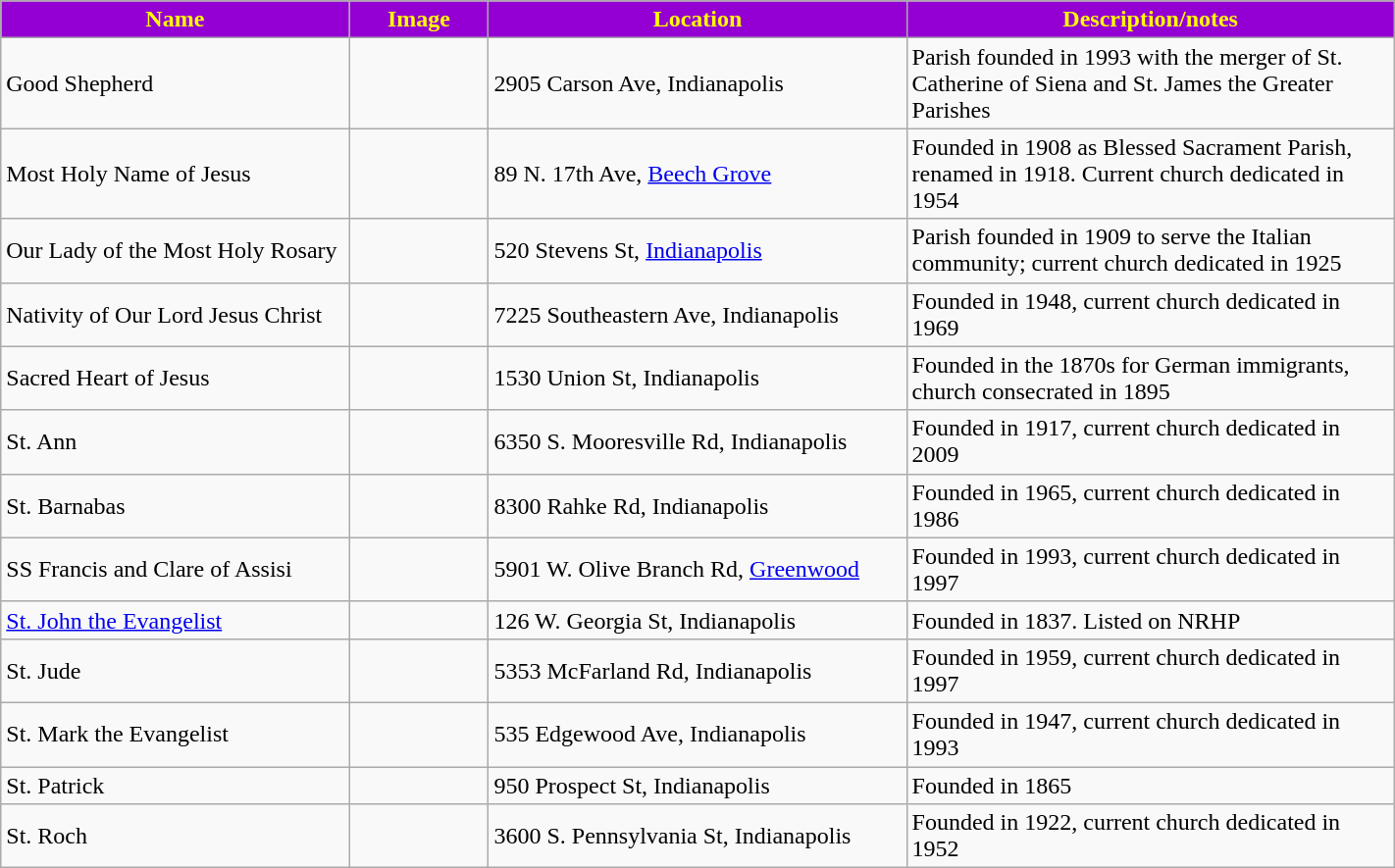<table class="wikitable sortable" style="width:75%">
<tr>
<th style="background:darkviolet; color:yellow;" width="25%"><strong>Name</strong></th>
<th style="background:darkviolet; color:yellow;" width="10%"><strong>Image</strong></th>
<th style="background:darkviolet; color:yellow;" width="30%"><strong>Location</strong></th>
<th style="background:darkviolet; color:yellow;" width="35%"><strong>Description/notes</strong></th>
</tr>
<tr>
<td>Good Shepherd</td>
<td></td>
<td>2905 Carson Ave, Indianapolis</td>
<td>Parish founded in 1993 with the merger of St. Catherine of Siena and St. James the Greater Parishes</td>
</tr>
<tr>
<td>Most Holy Name of Jesus</td>
<td></td>
<td>89 N. 17th Ave, <a href='#'>Beech Grove</a></td>
<td>Founded in 1908 as Blessed Sacrament Parish, renamed in 1918. Current church dedicated in 1954</td>
</tr>
<tr>
<td>Our Lady of the Most Holy Rosary</td>
<td></td>
<td>520 Stevens St, <a href='#'>Indianapolis</a></td>
<td>Parish founded in 1909 to serve the Italian community; current church dedicated in 1925</td>
</tr>
<tr>
<td>Nativity of Our Lord Jesus Christ</td>
<td></td>
<td>7225 Southeastern Ave, Indianapolis</td>
<td>Founded in 1948, current church dedicated in 1969</td>
</tr>
<tr>
<td>Sacred Heart of Jesus</td>
<td></td>
<td>1530 Union St, Indianapolis</td>
<td>Founded in the 1870s for German immigrants, church consecrated in 1895</td>
</tr>
<tr>
<td>St. Ann</td>
<td></td>
<td>6350 S. Mooresville Rd, Indianapolis</td>
<td>Founded in 1917, current church dedicated in 2009 </td>
</tr>
<tr>
<td>St. Barnabas</td>
<td></td>
<td>8300 Rahke Rd, Indianapolis</td>
<td>Founded in 1965, current church dedicated in 1986</td>
</tr>
<tr>
<td>SS Francis and Clare of Assisi</td>
<td></td>
<td>5901 W. Olive Branch Rd, <a href='#'>Greenwood</a></td>
<td>Founded in 1993, current church dedicated in 1997</td>
</tr>
<tr>
<td><a href='#'>St. John the Evangelist</a></td>
<td></td>
<td>126 W. Georgia St, Indianapolis</td>
<td>Founded in 1837. Listed on NRHP</td>
</tr>
<tr>
<td>St. Jude</td>
<td></td>
<td>5353 McFarland Rd, Indianapolis</td>
<td>Founded in 1959, current church dedicated in 1997</td>
</tr>
<tr>
<td>St. Mark the Evangelist</td>
<td></td>
<td>535 Edgewood Ave, Indianapolis</td>
<td>Founded in 1947, current church dedicated in 1993</td>
</tr>
<tr>
<td>St. Patrick</td>
<td></td>
<td>950 Prospect St, Indianapolis</td>
<td>Founded in 1865</td>
</tr>
<tr>
<td>St. Roch</td>
<td></td>
<td>3600 S. Pennsylvania St, Indianapolis</td>
<td>Founded in 1922, current church dedicated in 1952</td>
</tr>
</table>
